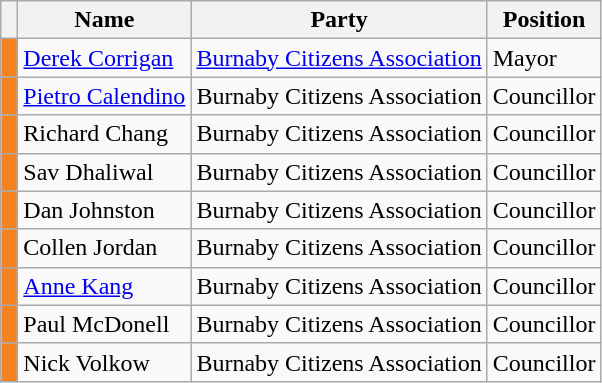<table class="wikitable sortable">
<tr>
<th class="unsortable"></th>
<th>Name</th>
<th>Party</th>
<th>Position</th>
</tr>
<tr>
<td bgcolor=#F58220> </td>
<td><a href='#'>Derek Corrigan</a></td>
<td><a href='#'>Burnaby Citizens Association</a></td>
<td>Mayor</td>
</tr>
<tr>
<td bgcolor=#F58220> </td>
<td><a href='#'>Pietro Calendino</a></td>
<td>Burnaby Citizens Association</td>
<td>Councillor</td>
</tr>
<tr>
<td bgcolor=#F58220> </td>
<td>Richard Chang</td>
<td>Burnaby Citizens Association</td>
<td>Councillor</td>
</tr>
<tr>
<td bgcolor=#F58220> </td>
<td>Sav Dhaliwal</td>
<td>Burnaby Citizens Association</td>
<td>Councillor</td>
</tr>
<tr>
<td bgcolor=#F58220> </td>
<td>Dan Johnston</td>
<td>Burnaby Citizens Association</td>
<td>Councillor</td>
</tr>
<tr>
<td bgcolor=#F58220> </td>
<td>Collen Jordan</td>
<td>Burnaby Citizens Association</td>
<td>Councillor</td>
</tr>
<tr>
<td bgcolor=#F58220> </td>
<td><a href='#'>Anne Kang</a></td>
<td>Burnaby Citizens Association</td>
<td>Councillor</td>
</tr>
<tr>
<td bgcolor=#F58220> </td>
<td>Paul McDonell</td>
<td>Burnaby Citizens Association</td>
<td>Councillor</td>
</tr>
<tr>
<td bgcolor=#F58220> </td>
<td>Nick Volkow</td>
<td>Burnaby Citizens Association</td>
<td>Councillor</td>
</tr>
</table>
